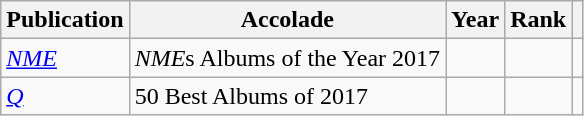<table class="sortable wikitable">
<tr>
<th>Publication</th>
<th>Accolade</th>
<th>Year</th>
<th>Rank</th>
<th class="unsortable"></th>
</tr>
<tr>
<td><em><a href='#'>NME</a></em></td>
<td><em>NME</em>s Albums of the Year 2017</td>
<td></td>
<td></td>
<td></td>
</tr>
<tr>
<td><em><a href='#'>Q</a></em></td>
<td>50 Best Albums of 2017</td>
<td></td>
<td></td>
<td></td>
</tr>
</table>
